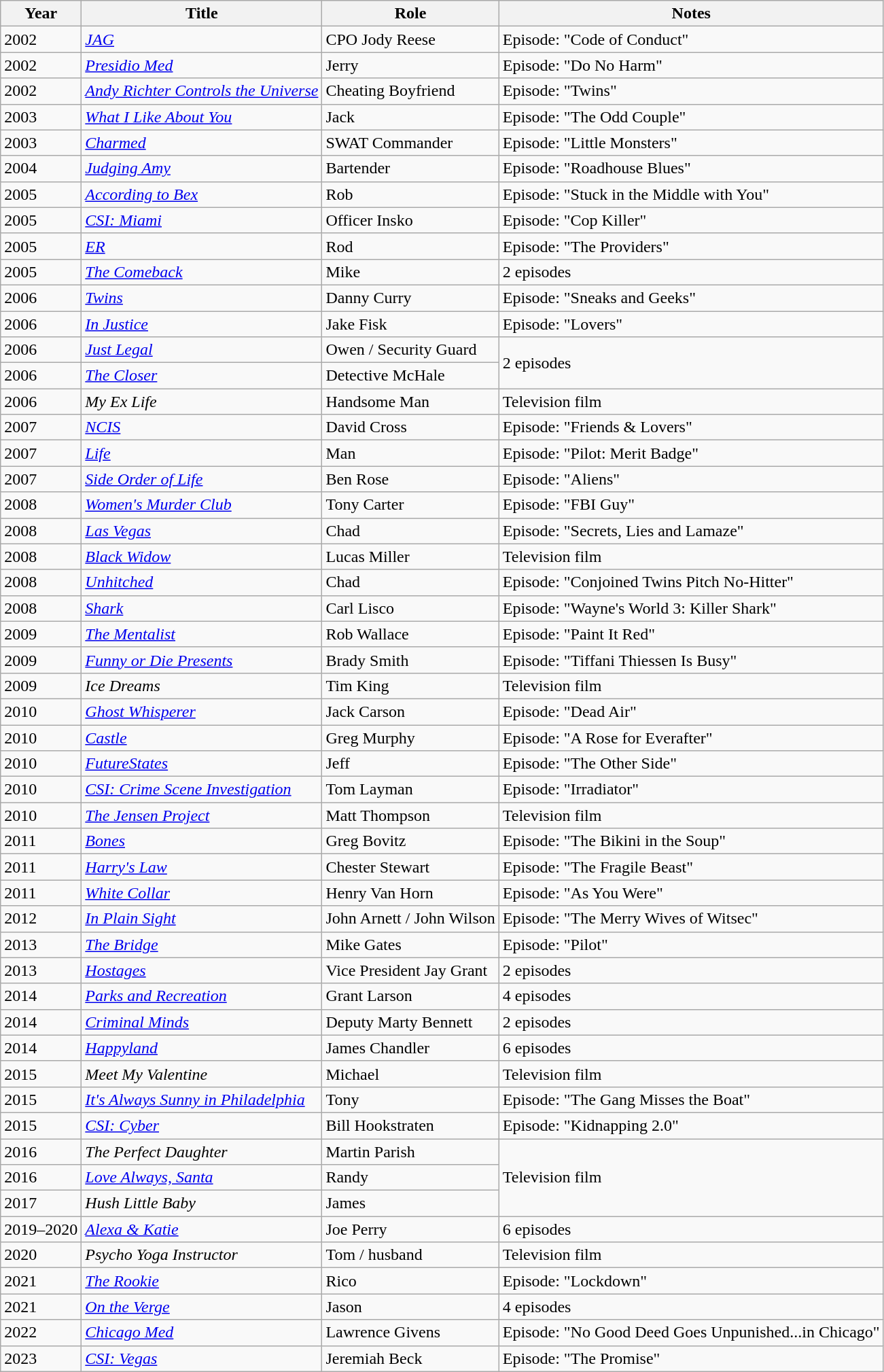<table class="wikitable sortable">
<tr>
<th>Year</th>
<th>Title</th>
<th>Role</th>
<th>Notes</th>
</tr>
<tr>
<td>2002</td>
<td><a href='#'><em>JAG</em></a></td>
<td>CPO Jody Reese</td>
<td>Episode: "Code of Conduct"</td>
</tr>
<tr>
<td>2002</td>
<td><em><a href='#'>Presidio Med</a></em></td>
<td>Jerry</td>
<td>Episode: "Do No Harm"</td>
</tr>
<tr>
<td>2002</td>
<td><em><a href='#'>Andy Richter Controls the Universe</a></em></td>
<td>Cheating Boyfriend</td>
<td>Episode: "Twins"</td>
</tr>
<tr>
<td>2003</td>
<td><a href='#'><em>What I Like About You</em></a></td>
<td>Jack</td>
<td>Episode: "The Odd Couple"</td>
</tr>
<tr>
<td>2003</td>
<td><em><a href='#'>Charmed</a></em></td>
<td>SWAT Commander</td>
<td>Episode: "Little Monsters"</td>
</tr>
<tr>
<td>2004</td>
<td><em><a href='#'>Judging Amy</a></em></td>
<td>Bartender</td>
<td>Episode: "Roadhouse Blues"</td>
</tr>
<tr>
<td>2005</td>
<td><em><a href='#'>According to Bex</a></em></td>
<td>Rob</td>
<td>Episode: "Stuck in the Middle with You"</td>
</tr>
<tr>
<td>2005</td>
<td><em><a href='#'>CSI: Miami</a></em></td>
<td>Officer Insko</td>
<td>Episode: "Cop Killer"</td>
</tr>
<tr>
<td>2005</td>
<td><a href='#'><em>ER</em></a></td>
<td>Rod</td>
<td>Episode: "The Providers"</td>
</tr>
<tr>
<td>2005</td>
<td><a href='#'><em>The Comeback</em></a></td>
<td>Mike</td>
<td>2 episodes</td>
</tr>
<tr>
<td>2006</td>
<td><a href='#'><em>Twins</em></a></td>
<td>Danny Curry</td>
<td>Episode: "Sneaks and Geeks"</td>
</tr>
<tr>
<td>2006</td>
<td><em><a href='#'>In Justice</a></em></td>
<td>Jake Fisk</td>
<td>Episode: "Lovers"</td>
</tr>
<tr>
<td>2006</td>
<td><em><a href='#'>Just Legal</a></em></td>
<td>Owen / Security Guard</td>
<td rowspan="2">2 episodes</td>
</tr>
<tr>
<td>2006</td>
<td><em><a href='#'>The Closer</a></em></td>
<td>Detective McHale</td>
</tr>
<tr>
<td>2006</td>
<td><em>My Ex Life</em></td>
<td>Handsome Man</td>
<td>Television film</td>
</tr>
<tr>
<td>2007</td>
<td><a href='#'><em>NCIS</em></a></td>
<td>David Cross</td>
<td>Episode: "Friends & Lovers"</td>
</tr>
<tr>
<td>2007</td>
<td><a href='#'><em>Life</em></a></td>
<td>Man</td>
<td>Episode: "Pilot: Merit Badge"</td>
</tr>
<tr>
<td>2007</td>
<td><em><a href='#'>Side Order of Life</a></em></td>
<td>Ben Rose</td>
<td>Episode: "Aliens"</td>
</tr>
<tr>
<td>2008</td>
<td><a href='#'><em>Women's Murder Club</em></a></td>
<td>Tony Carter</td>
<td>Episode: "FBI Guy"</td>
</tr>
<tr>
<td>2008</td>
<td><a href='#'><em>Las Vegas</em></a></td>
<td>Chad</td>
<td>Episode: "Secrets, Lies and Lamaze"</td>
</tr>
<tr>
<td>2008</td>
<td><em><a href='#'>Black Widow</a></em></td>
<td>Lucas Miller</td>
<td>Television film</td>
</tr>
<tr>
<td>2008</td>
<td><em><a href='#'>Unhitched</a></em></td>
<td>Chad</td>
<td>Episode: "Conjoined Twins Pitch No-Hitter"</td>
</tr>
<tr>
<td>2008</td>
<td><a href='#'><em>Shark</em></a></td>
<td>Carl Lisco</td>
<td>Episode: "Wayne's World 3: Killer Shark"</td>
</tr>
<tr>
<td>2009</td>
<td><em><a href='#'>The Mentalist</a></em></td>
<td>Rob Wallace</td>
<td>Episode: "Paint It Red"</td>
</tr>
<tr>
<td>2009</td>
<td><em><a href='#'>Funny or Die Presents</a></em></td>
<td>Brady Smith</td>
<td>Episode: "Tiffani Thiessen Is Busy"</td>
</tr>
<tr>
<td>2009</td>
<td><em>Ice Dreams</em></td>
<td>Tim King</td>
<td>Television film</td>
</tr>
<tr>
<td>2010</td>
<td><em><a href='#'>Ghost Whisperer</a></em></td>
<td>Jack Carson</td>
<td>Episode: "Dead Air"</td>
</tr>
<tr>
<td>2010</td>
<td><a href='#'><em>Castle</em></a></td>
<td>Greg Murphy</td>
<td>Episode: "A Rose for Everafter"</td>
</tr>
<tr>
<td>2010</td>
<td><em><a href='#'>FutureStates</a></em></td>
<td>Jeff</td>
<td>Episode: "The Other Side"</td>
</tr>
<tr>
<td>2010</td>
<td><em><a href='#'>CSI: Crime Scene Investigation</a></em></td>
<td>Tom Layman</td>
<td>Episode: "Irradiator"</td>
</tr>
<tr>
<td>2010</td>
<td><em><a href='#'>The Jensen Project</a></em></td>
<td>Matt Thompson</td>
<td>Television film</td>
</tr>
<tr>
<td>2011</td>
<td><a href='#'><em>Bones</em></a></td>
<td>Greg Bovitz</td>
<td>Episode: "The Bikini in the Soup"</td>
</tr>
<tr>
<td>2011</td>
<td><em><a href='#'>Harry's Law</a></em></td>
<td>Chester Stewart</td>
<td>Episode: "The Fragile Beast"</td>
</tr>
<tr>
<td>2011</td>
<td><a href='#'><em>White Collar</em></a></td>
<td>Henry Van Horn</td>
<td>Episode: "As You Were"</td>
</tr>
<tr>
<td>2012</td>
<td><em><a href='#'>In Plain Sight</a></em></td>
<td>John Arnett / John Wilson</td>
<td>Episode: "The Merry Wives of Witsec"</td>
</tr>
<tr>
<td>2013</td>
<td><a href='#'><em>The Bridge</em></a></td>
<td>Mike Gates</td>
<td>Episode: "Pilot"</td>
</tr>
<tr>
<td>2013</td>
<td><a href='#'><em>Hostages</em></a></td>
<td>Vice President Jay Grant</td>
<td>2 episodes</td>
</tr>
<tr>
<td>2014</td>
<td><em><a href='#'>Parks and Recreation</a></em></td>
<td>Grant Larson</td>
<td>4 episodes</td>
</tr>
<tr>
<td>2014</td>
<td><em><a href='#'>Criminal Minds</a></em></td>
<td>Deputy Marty Bennett</td>
<td>2 episodes</td>
</tr>
<tr>
<td>2014</td>
<td><a href='#'><em>Happyland</em></a></td>
<td>James Chandler</td>
<td>6 episodes</td>
</tr>
<tr>
<td>2015</td>
<td><em>Meet My Valentine</em></td>
<td>Michael</td>
<td>Television film</td>
</tr>
<tr>
<td>2015</td>
<td><em><a href='#'>It's Always Sunny in Philadelphia</a></em></td>
<td>Tony</td>
<td>Episode: "The Gang Misses the Boat"</td>
</tr>
<tr>
<td>2015</td>
<td><em><a href='#'>CSI: Cyber</a></em></td>
<td>Bill Hookstraten</td>
<td>Episode: "Kidnapping 2.0"</td>
</tr>
<tr>
<td>2016</td>
<td><em>The Perfect Daughter</em></td>
<td>Martin Parish</td>
<td rowspan="3">Television film</td>
</tr>
<tr>
<td>2016</td>
<td><em><a href='#'>Love Always, Santa</a></em></td>
<td>Randy</td>
</tr>
<tr>
<td>2017</td>
<td><em>Hush Little Baby</em></td>
<td>James</td>
</tr>
<tr>
<td>2019–2020</td>
<td><em><a href='#'>Alexa & Katie</a></em></td>
<td>Joe Perry</td>
<td>6 episodes</td>
</tr>
<tr>
<td>2020</td>
<td><em>Psycho Yoga Instructor</em></td>
<td>Tom / husband</td>
<td>Television film</td>
</tr>
<tr>
<td>2021</td>
<td><a href='#'><em>The Rookie</em></a></td>
<td>Rico</td>
<td>Episode: "Lockdown"</td>
</tr>
<tr>
<td>2021</td>
<td><a href='#'><em>On the Verge</em></a></td>
<td>Jason</td>
<td>4 episodes</td>
</tr>
<tr>
<td>2022</td>
<td><em><a href='#'>Chicago Med</a></em></td>
<td>Lawrence Givens</td>
<td>Episode: "No Good Deed Goes Unpunished...in Chicago"</td>
</tr>
<tr>
<td>2023</td>
<td><em><a href='#'>CSI: Vegas</a></em></td>
<td>Jeremiah Beck</td>
<td>Episode: "The Promise"</td>
</tr>
</table>
